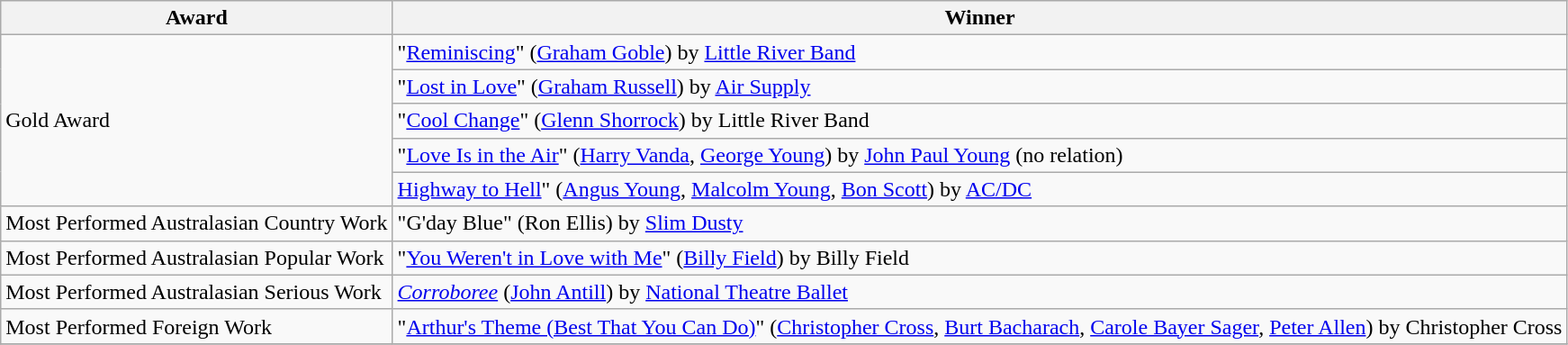<table class="wikitable">
<tr>
<th>Award</th>
<th>Winner</th>
</tr>
<tr>
<td rowspan="5">Gold Award</td>
<td>"<a href='#'>Reminiscing</a>" (<a href='#'>Graham Goble</a>) by <a href='#'>Little River Band</a></td>
</tr>
<tr>
<td>"<a href='#'>Lost in Love</a>" (<a href='#'>Graham Russell</a>) by <a href='#'>Air Supply</a></td>
</tr>
<tr>
<td>"<a href='#'>Cool Change</a>" (<a href='#'>Glenn Shorrock</a>) by Little River Band</td>
</tr>
<tr>
<td>"<a href='#'>Love Is in the Air</a>" (<a href='#'>Harry Vanda</a>, <a href='#'>George Young</a>) by <a href='#'>John Paul Young</a> (no relation)</td>
</tr>
<tr>
<td><a href='#'>Highway to Hell</a>" (<a href='#'>Angus Young</a>, <a href='#'>Malcolm Young</a>, <a href='#'>Bon Scott</a>) by <a href='#'>AC/DC</a></td>
</tr>
<tr>
<td>Most Performed Australasian Country Work</td>
<td>"G'day Blue" (Ron Ellis) by <a href='#'>Slim Dusty</a></td>
</tr>
<tr>
<td>Most Performed Australasian Popular Work</td>
<td>"<a href='#'>You Weren't in Love with Me</a>" (<a href='#'>Billy Field</a>) by Billy Field</td>
</tr>
<tr>
<td>Most Performed Australasian Serious Work</td>
<td><em><a href='#'>Corroboree</a></em> (<a href='#'>John Antill</a>) by <a href='#'>National Theatre Ballet</a></td>
</tr>
<tr>
<td>Most Performed Foreign Work</td>
<td>"<a href='#'>Arthur's Theme (Best That You Can Do)</a>" (<a href='#'>Christopher Cross</a>, <a href='#'>Burt Bacharach</a>, <a href='#'>Carole Bayer Sager</a>, <a href='#'>Peter Allen</a>) by Christopher Cross</td>
</tr>
<tr>
</tr>
</table>
